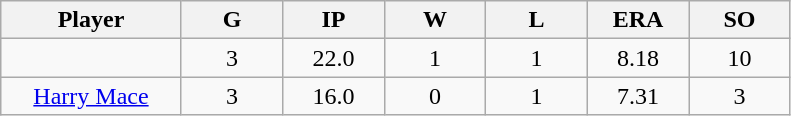<table class="wikitable sortable">
<tr>
<th bgcolor="#DDDDFF" width="16%">Player</th>
<th bgcolor="#DDDDFF" width="9%">G</th>
<th bgcolor="#DDDDFF" width="9%">IP</th>
<th bgcolor="#DDDDFF" width="9%">W</th>
<th bgcolor="#DDDDFF" width="9%">L</th>
<th bgcolor="#DDDDFF" width="9%">ERA</th>
<th bgcolor="#DDDDFF" width="9%">SO</th>
</tr>
<tr align="center">
<td></td>
<td>3</td>
<td>22.0</td>
<td>1</td>
<td>1</td>
<td>8.18</td>
<td>10</td>
</tr>
<tr align="center">
<td><a href='#'>Harry Mace</a></td>
<td>3</td>
<td>16.0</td>
<td>0</td>
<td>1</td>
<td>7.31</td>
<td>3</td>
</tr>
</table>
